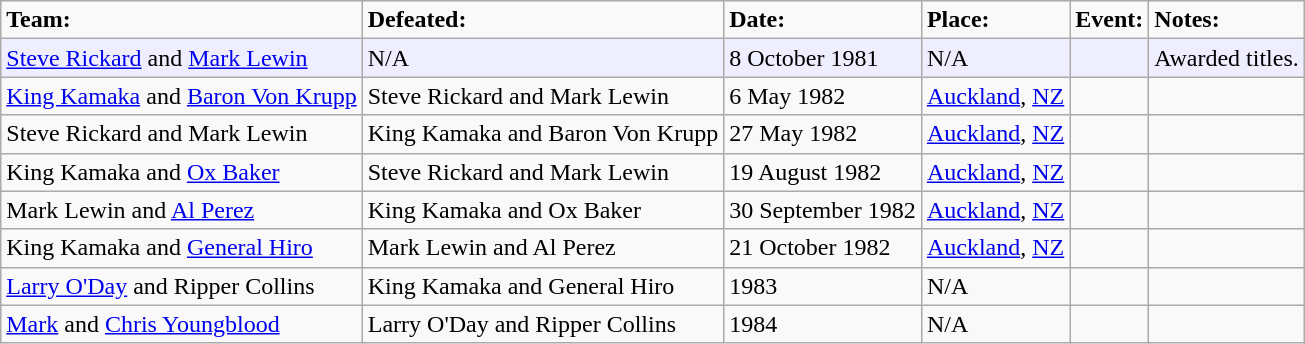<table class="wikitable">
<tr style="background: #EEEFF;">
<td><strong>Team:</strong></td>
<td><strong>Defeated:</strong></td>
<td><strong>Date:</strong></td>
<td><strong>Place:</strong></td>
<td><strong>Event:</strong></td>
<td><strong>Notes:</strong></td>
</tr>
<tr style="background: #EEEEFF;">
<td><a href='#'>Steve Rickard</a> and <a href='#'>Mark Lewin</a></td>
<td>N/A</td>
<td>8 October 1981</td>
<td>N/A</td>
<td></td>
<td>Awarded titles.</td>
</tr>
<tr>
<td><a href='#'>King Kamaka</a> and <a href='#'>Baron Von Krupp</a></td>
<td>Steve Rickard and Mark Lewin</td>
<td>6 May 1982</td>
<td><a href='#'>Auckland</a>, <a href='#'>NZ</a></td>
<td></td>
<td></td>
</tr>
<tr>
<td>Steve Rickard and Mark Lewin</td>
<td>King Kamaka and Baron Von Krupp</td>
<td>27 May 1982</td>
<td><a href='#'>Auckland</a>, <a href='#'>NZ</a></td>
<td></td>
<td></td>
</tr>
<tr>
<td>King Kamaka and <a href='#'>Ox Baker</a></td>
<td>Steve Rickard and Mark Lewin</td>
<td>19 August 1982</td>
<td><a href='#'>Auckland</a>, <a href='#'>NZ</a></td>
<td></td>
<td></td>
</tr>
<tr>
<td>Mark Lewin and <a href='#'>Al Perez</a></td>
<td>King Kamaka and Ox Baker</td>
<td>30 September 1982</td>
<td><a href='#'>Auckland</a>, <a href='#'>NZ</a></td>
<td></td>
<td></td>
</tr>
<tr>
<td>King Kamaka and <a href='#'>General Hiro</a></td>
<td>Mark Lewin and Al Perez</td>
<td>21 October 1982</td>
<td><a href='#'>Auckland</a>, <a href='#'>NZ</a></td>
<td></td>
<td></td>
</tr>
<tr>
<td><a href='#'>Larry O'Day</a> and Ripper Collins</td>
<td>King Kamaka and General Hiro</td>
<td>1983</td>
<td>N/A</td>
<td></td>
<td></td>
</tr>
<tr>
<td><a href='#'>Mark</a> and <a href='#'>Chris Youngblood</a></td>
<td>Larry O'Day and Ripper Collins</td>
<td>1984</td>
<td>N/A</td>
<td></td>
<td></td>
</tr>
</table>
